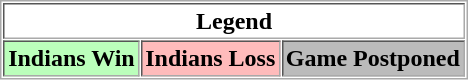<table align="center" border="1" cellpadding="2" cellspacing="1" style="border:1px solid #aaa">
<tr>
<th colspan="3">Legend</th>
</tr>
<tr>
<th style="background:#bfb;">Indians Win</th>
<th style="background:#fbb;">Indians Loss</th>
<th style="background:#bbb;">Game Postponed</th>
</tr>
</table>
